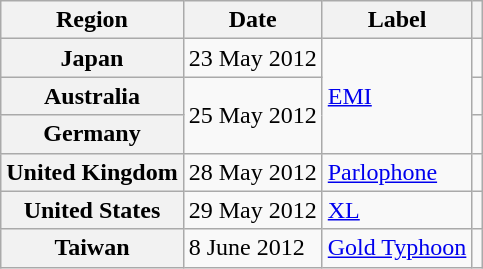<table class="wikitable plainrowheaders">
<tr>
<th scope="col">Region</th>
<th scope="col">Date</th>
<th scope="col">Label</th>
<th scope="col"></th>
</tr>
<tr>
<th scope="row">Japan</th>
<td>23 May 2012</td>
<td rowspan="3"><a href='#'>EMI</a></td>
<td align="center"></td>
</tr>
<tr>
<th scope="row">Australia</th>
<td rowspan="2">25 May 2012</td>
<td align="center"></td>
</tr>
<tr>
<th scope="row">Germany</th>
<td align="center"></td>
</tr>
<tr>
<th scope="row">United Kingdom</th>
<td>28 May 2012</td>
<td><a href='#'>Parlophone</a></td>
<td align="center"></td>
</tr>
<tr>
<th scope="row">United States</th>
<td>29 May 2012</td>
<td><a href='#'>XL</a></td>
<td align="center"></td>
</tr>
<tr>
<th scope="row">Taiwan</th>
<td>8 June 2012</td>
<td><a href='#'>Gold Typhoon</a></td>
<td align="center"></td>
</tr>
</table>
